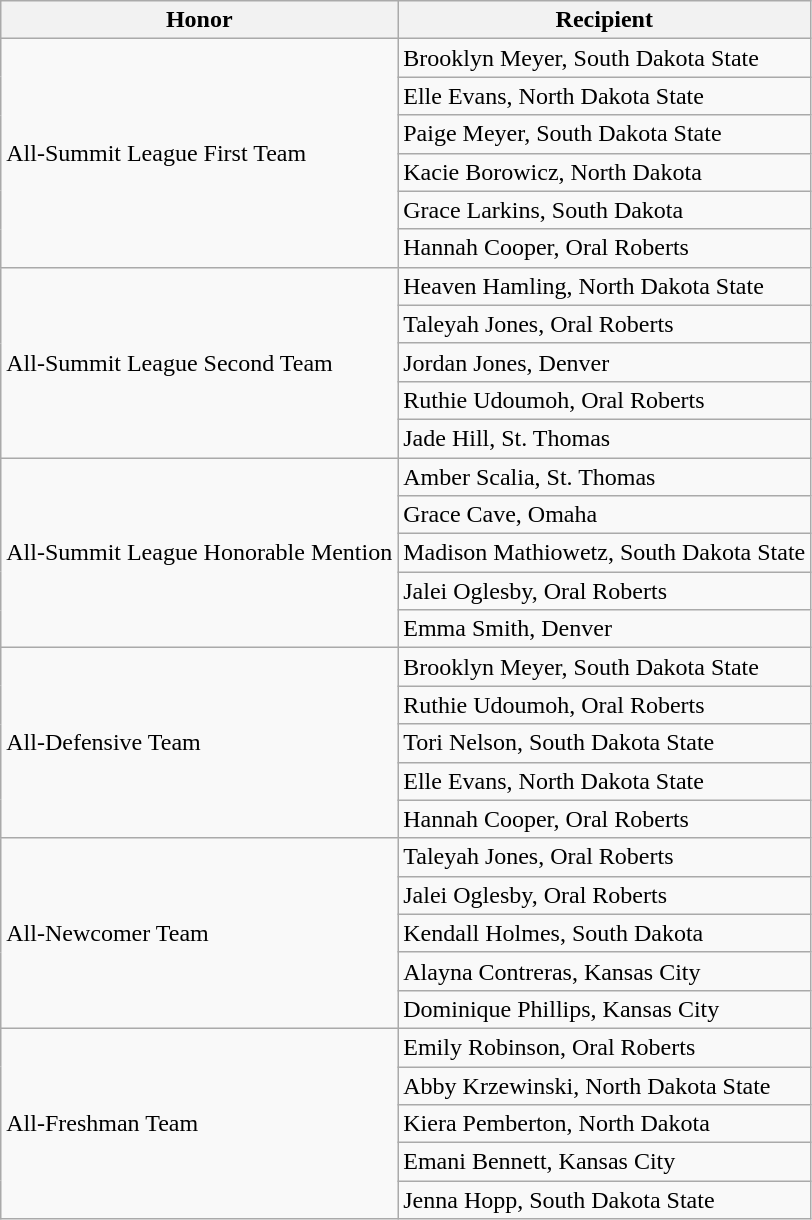<table class="wikitable" border="1">
<tr>
<th>Honor</th>
<th>Recipient</th>
</tr>
<tr>
<td rowspan="6" valign="middle">All-Summit League First Team</td>
<td>Brooklyn Meyer, South Dakota State</td>
</tr>
<tr>
<td>Elle Evans, North Dakota State</td>
</tr>
<tr>
<td>Paige Meyer, South Dakota State</td>
</tr>
<tr>
<td>Kacie Borowicz, North Dakota</td>
</tr>
<tr>
<td>Grace Larkins, South Dakota</td>
</tr>
<tr>
<td>Hannah Cooper, Oral Roberts</td>
</tr>
<tr>
<td rowspan="5" valign="middle">All-Summit League Second Team</td>
<td>Heaven Hamling, North Dakota State</td>
</tr>
<tr>
<td>Taleyah Jones, Oral Roberts</td>
</tr>
<tr>
<td>Jordan Jones, Denver</td>
</tr>
<tr>
<td>Ruthie Udoumoh, Oral Roberts</td>
</tr>
<tr>
<td>Jade Hill, St. Thomas</td>
</tr>
<tr>
<td rowspan="5" valign="middle">All-Summit League Honorable Mention</td>
<td>Amber Scalia, St. Thomas</td>
</tr>
<tr>
<td>Grace Cave, Omaha</td>
</tr>
<tr>
<td>Madison Mathiowetz, South Dakota State</td>
</tr>
<tr>
<td>Jalei Oglesby, Oral Roberts</td>
</tr>
<tr>
<td>Emma Smith, Denver</td>
</tr>
<tr>
<td rowspan="5" valign="middle">All-Defensive Team</td>
<td>Brooklyn Meyer, South Dakota State</td>
</tr>
<tr>
<td>Ruthie Udoumoh, Oral Roberts</td>
</tr>
<tr>
<td>Tori Nelson, South Dakota State</td>
</tr>
<tr>
<td>Elle Evans, North Dakota State</td>
</tr>
<tr>
<td>Hannah Cooper, Oral Roberts</td>
</tr>
<tr>
<td rowspan="5" valign="middle">All-Newcomer Team</td>
<td>Taleyah Jones, Oral Roberts</td>
</tr>
<tr>
<td>Jalei Oglesby, Oral Roberts</td>
</tr>
<tr>
<td>Kendall Holmes, South Dakota</td>
</tr>
<tr>
<td>Alayna Contreras, Kansas City</td>
</tr>
<tr>
<td>Dominique Phillips, Kansas City</td>
</tr>
<tr>
<td rowspan="5" valign="middle">All-Freshman Team</td>
<td>Emily Robinson, Oral Roberts</td>
</tr>
<tr>
<td>Abby Krzewinski, North Dakota State</td>
</tr>
<tr>
<td>Kiera Pemberton, North Dakota</td>
</tr>
<tr>
<td>Emani Bennett, Kansas City</td>
</tr>
<tr>
<td>Jenna Hopp, South Dakota State</td>
</tr>
</table>
